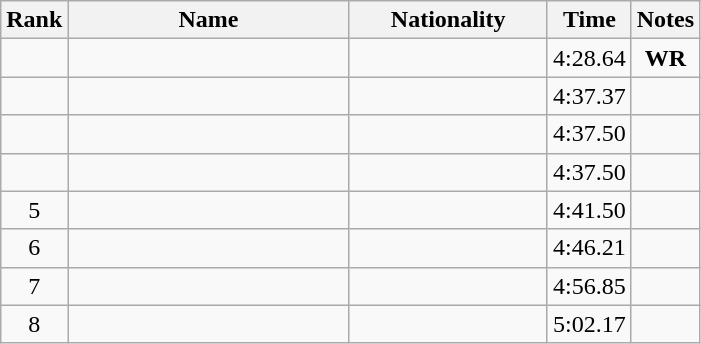<table class="wikitable sortable" style="text-align:center">
<tr>
<th>Rank</th>
<th style="width:180px">Name</th>
<th style="width:125px">Nationality</th>
<th>Time</th>
<th>Notes</th>
</tr>
<tr>
<td></td>
<td style="text-align:left;"></td>
<td style="text-align:left;"></td>
<td>4:28.64</td>
<td><strong>WR</strong></td>
</tr>
<tr>
<td></td>
<td style="text-align:left;"></td>
<td style="text-align:left;"></td>
<td>4:37.37</td>
<td></td>
</tr>
<tr>
<td></td>
<td style="text-align:left;"></td>
<td style="text-align:left;"></td>
<td>4:37.50</td>
<td></td>
</tr>
<tr>
<td></td>
<td style="text-align:left;"></td>
<td style="text-align:left;"></td>
<td>4:37.50</td>
<td></td>
</tr>
<tr>
<td>5</td>
<td style="text-align:left;"></td>
<td style="text-align:left;"></td>
<td>4:41.50</td>
<td></td>
</tr>
<tr>
<td>6</td>
<td style="text-align:left;"></td>
<td style="text-align:left;"></td>
<td>4:46.21</td>
<td></td>
</tr>
<tr>
<td>7</td>
<td style="text-align:left;"></td>
<td style="text-align:left;"></td>
<td>4:56.85</td>
<td></td>
</tr>
<tr>
<td>8</td>
<td style="text-align:left;"></td>
<td style="text-align:left;"></td>
<td>5:02.17</td>
<td></td>
</tr>
</table>
